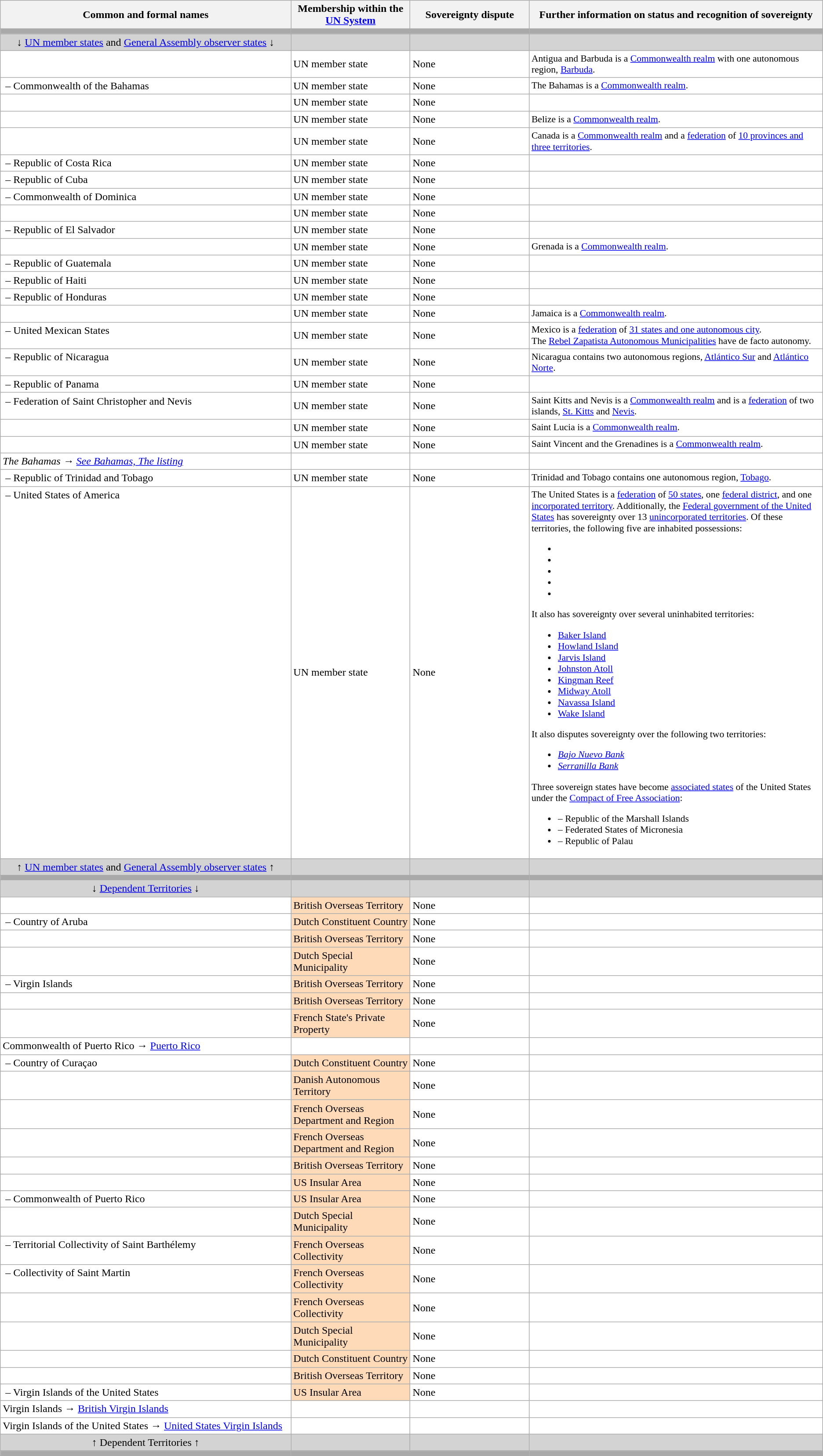<table class="sortable wikitable" style="background:white;text-align:left;">
<tr>
<th style="width:325pt">Common and formal names</th>
<th style="width:130pt;">Membership within the <a href='#'>UN System</a></th>
<th style="width:130pt;">Sovereignty dispute</th>
<th class="unsortable">Further information on status and recognition of sovereignty</th>
</tr>
<tr style="background:Darkgrey;">
<td style="text-align:center;"></td>
<td></td>
<td></td>
<td></td>
</tr>
<tr style="background:Lightgrey;">
<td style="text-align:center;">↓ <a href='#'>UN member states</a> and <a href='#'>General Assembly observer states</a> ↓</td>
<td></td>
<td></td>
<td><br></td>
</tr>
<tr>
<td style="vertical-align:top;"><strong></strong></td>
<td>UN member state</td>
<td>None</td>
<td style="vertical-align:top;text-align:left;font-size:90%;">Antigua and Barbuda is a <a href='#'>Commonwealth realm</a> with one autonomous region, <a href='#'>Barbuda</a>.</td>
</tr>
<tr>
<td style="vertical-align:top;"><strong></strong> – Commonwealth of the Bahamas</td>
<td>UN member state</td>
<td>None</td>
<td style="vertical-align:top;text-align:left;font-size:90%;">The Bahamas is a <a href='#'>Commonwealth realm</a>.</td>
</tr>
<tr>
<td style="vertical-align:top;"><strong></strong></td>
<td>UN member state</td>
<td>None</td>
<td style="vertical-align:top;text-align:left;font-size:90%;"></td>
</tr>
<tr>
<td style="vertical-align:top;"><strong></strong></td>
<td>UN member state</td>
<td>None</td>
<td style="vertical-align:top;text-align:left;font-size:90%;">Belize is a <a href='#'>Commonwealth realm</a>.</td>
</tr>
<tr>
<td style="vertical-align:top;"><strong></strong></td>
<td>UN member state</td>
<td>None</td>
<td style="vertical-align:top;text-align:left;font-size:90%;">Canada is a <a href='#'>Commonwealth realm</a> and a <a href='#'>federation</a> of <a href='#'>10 provinces and three territories</a>.</td>
</tr>
<tr>
<td style="vertical-align:top;"><strong></strong> – Republic of Costa Rica</td>
<td>UN member state</td>
<td>None</td>
<td style="vertical-align:top;text-align:left;font-size:90%;"></td>
</tr>
<tr>
<td style="vertical-align:top;"><strong></strong> – Republic of Cuba</td>
<td>UN member state</td>
<td>None</td>
<td style="vertical-align:top;text-align:left;font-size:90%;"></td>
</tr>
<tr>
<td style="vertical-align:top;"><strong></strong> – Commonwealth of Dominica</td>
<td>UN member state</td>
<td>None</td>
<td style="vertical-align:top;text-align:left;font-size:90%;"></td>
</tr>
<tr>
<td style="vertical-align:top;"><strong></strong></td>
<td>UN member state</td>
<td>None</td>
<td style="vertical-align:top;text-align:left;font-size:90%;"></td>
</tr>
<tr>
<td style="vertical-align:top;"><strong></strong> – Republic of El Salvador</td>
<td>UN member state</td>
<td>None</td>
<td style="vertical-align:top;text-align:left;font-size:90%;"><br></td>
</tr>
<tr>
<td style="vertical-align:top;"><strong></strong></td>
<td>UN member state</td>
<td>None</td>
<td style="vertical-align:top;text-align:left;font-size:90%;">Grenada is a <a href='#'>Commonwealth realm</a>.</td>
</tr>
<tr>
<td style="vertical-align:top;"><strong></strong> – Republic of Guatemala</td>
<td>UN member state</td>
<td>None</td>
<td style="vertical-align:top;text-align:left;font-size:90%;"></td>
</tr>
<tr>
<td style="vertical-align:top;"><strong></strong> – Republic of Haiti</td>
<td>UN member state</td>
<td>None</td>
<td style="vertical-align:top;text-align:left;font-size:90%;"></td>
</tr>
<tr>
<td style="vertical-align:top;"><strong></strong> – Republic of Honduras</td>
<td>UN member state</td>
<td>None</td>
<td style="vertical-align:top;text-align:left;font-size:90%;"></td>
</tr>
<tr>
<td style="vertical-align:top;"><strong></strong></td>
<td>UN member state</td>
<td>None</td>
<td style="vertical-align:top;text-align:left;font-size:90%;">Jamaica is a <a href='#'>Commonwealth realm</a>.</td>
</tr>
<tr>
<td style="vertical-align:top;"><strong></strong> – United Mexican States</td>
<td>UN member state</td>
<td>None</td>
<td style="vertical-align:top;text-align:left;font-size:90%;">Mexico is a <a href='#'>federation</a> of <a href='#'>31 states and one autonomous city</a>.<br>The <a href='#'>Rebel Zapatista Autonomous Municipalities</a> have de facto autonomy.</td>
</tr>
<tr>
<td style="vertical-align:top;"><strong></strong> – Republic of Nicaragua</td>
<td>UN member state</td>
<td>None</td>
<td style="vertical-align:top;text-align:left;font-size:90%;">Nicaragua contains two autonomous regions, <a href='#'>Atlántico Sur</a> and <a href='#'>Atlántico Norte</a>.</td>
</tr>
<tr>
<td style="vertical-align:top;"><strong></strong> – Republic of Panama</td>
<td>UN member state</td>
<td>None</td>
<td style="vertical-align:top;text-align:left;font-size:90%;"></td>
</tr>
<tr>
<td style="vertical-align:top;"><strong></strong> – Federation of Saint Christopher and Nevis</td>
<td>UN member state</td>
<td>None</td>
<td style="vertical-align:top;text-align:left;font-size:90%;">Saint Kitts and Nevis is a <a href='#'>Commonwealth realm</a> and is a <a href='#'>federation</a> of two islands, <a href='#'>St. Kitts</a> and <a href='#'>Nevis</a>.</td>
</tr>
<tr>
<td style="vertical-align:top;"><strong></strong></td>
<td>UN member state</td>
<td>None</td>
<td style="vertical-align:top;text-align:left;font-size:90%;">Saint Lucia is a <a href='#'>Commonwealth realm</a>.</td>
</tr>
<tr>
<td style="vertical-align:top;"><strong></strong></td>
<td>UN member state</td>
<td>None</td>
<td style="vertical-align:top;text-align:left;font-size:90%;">Saint Vincent and the Grenadines is a <a href='#'>Commonwealth realm</a>.<br>
</td>
</tr>
<tr>
<td style="vertical-align:top;"><em>The Bahamas → <a href='#'>See Bahamas, The listing</a></em></td>
<td></td>
<td></td>
<td style="vertical-align:top;text-align:left;font-size:90%;"></td>
</tr>
<tr>
<td style="vertical-align:top;"><strong></strong> – Republic of Trinidad and Tobago</td>
<td>UN member state</td>
<td>None</td>
<td style="vertical-align:top;text-align:left;font-size:90%;">Trinidad and Tobago contains one autonomous region, <a href='#'>Tobago</a>.</td>
</tr>
<tr>
<td style="vertical-align:top;"><strong></strong> – United States of America</td>
<td>UN member state</td>
<td>None</td>
<td style="vertical-align:top;text-align:left;font-size:90%;">The United States is a <a href='#'>federation</a> of <a href='#'>50 states</a>, one <a href='#'>federal district</a>, and one <a href='#'>incorporated territory</a>. Additionally, the <a href='#'>Federal government of the United States</a> has sovereignty over 13 <a href='#'>unincorporated territories</a>. Of these territories, the following five are inhabited possessions:<br><ul><li></li><li></li><li></li><li></li><li></li></ul>It also has sovereignty over several uninhabited territories:<ul><li><a href='#'>Baker Island</a></li><li><a href='#'>Howland Island</a></li><li><a href='#'>Jarvis Island</a></li><li><a href='#'>Johnston Atoll</a></li><li><a href='#'>Kingman Reef</a></li><li><a href='#'>Midway Atoll</a></li><li><a href='#'>Navassa Island</a></li><li><a href='#'>Wake Island</a></li></ul>It also disputes sovereignty over the following two territories:<ul><li><em><a href='#'>Bajo Nuevo Bank</a></em></li><li><em><a href='#'>Serranilla Bank</a></em></li></ul>Three sovereign states have become <a href='#'>associated states</a> of the United States under the <a href='#'>Compact of Free Association</a>:<ul><li> – Republic of the Marshall Islands</li><li> – Federated States of Micronesia</li><li> – Republic of Palau</li></ul></td>
</tr>
<tr style="background:Lightgrey;">
<td style="text-align:center;">↑ <a href='#'>UN member states</a> and <a href='#'>General Assembly observer states</a> ↑</td>
<td></td>
<td></td>
<td></td>
</tr>
<tr style="background:Darkgrey;">
<td style="text-align:center;"></td>
<td></td>
<td></td>
<td></td>
</tr>
<tr style="background:Lightgrey;">
<td style="text-align:center;">↓ <a href='#'>Dependent Territories</a> ↓</td>
<td></td>
<td></td>
<td></td>
</tr>
<tr>
<td style="vertical-align:top;"><strong></strong></td>
<td style="background:PeachPuff;">British Overseas Territory</td>
<td>None</td>
<td style="vertical-align:top;text-align:left;font-size:90%;"></td>
</tr>
<tr>
<td style="vertical-align:top;"><strong></strong> – Country of Aruba</td>
<td style="background:PeachPuff;">Dutch Constituent Country</td>
<td>None</td>
<td style="vertical-align:top;text-align:left;font-size:90%;"></td>
</tr>
<tr>
<td style="vertical-align:top;"><strong></strong></td>
<td style="background:PeachPuff;">British Overseas Territory</td>
<td>None</td>
<td style="vertical-align:top;text-align:left;font-size:90%;"></td>
</tr>
<tr>
<td style="vertical-align:top;"><strong></strong></td>
<td style="background:PeachPuff;">Dutch Special Municipality</td>
<td>None</td>
<td style="vertical-align:top;text-align:left;font-size:90%;"></td>
</tr>
<tr>
<td style="vertical-align:top;"><strong></strong> – Virgin Islands</td>
<td style="background:PeachPuff;">British Overseas Territory</td>
<td>None</td>
<td style="vertical-align:top;text-align:left;font-size:90%;"></td>
</tr>
<tr>
<td style="vertical-align:top;"><strong></strong></td>
<td style="background:PeachPuff;">British Overseas Territory</td>
<td>None</td>
<td style="vertical-align:top;text-align:left;font-size:90%;"></td>
</tr>
<tr>
<td style="vertical-align:top;"><strong></strong></td>
<td style="background:PeachPuff;">French State's Private Property</td>
<td>None</td>
<td style="vertical-align:top;text-align:left;font-size:90%;"></td>
</tr>
<tr>
<td style="vertical-align:top;">Commonwealth of Puerto Rico → <a href='#'>Puerto Rico</a></td>
<td></td>
<td></td>
<td style="vertical-align:top;text-align:left;font-size:90%;"></td>
</tr>
<tr>
<td style="vertical-align:top;"><strong></strong> – Country of Curaçao</td>
<td style="background:PeachPuff;">Dutch Constituent Country</td>
<td>None</td>
<td style="vertical-align:top;text-align:left;font-size:90%;"></td>
</tr>
<tr>
<td style="vertical-align:top;"><strong></strong></td>
<td style="background:PeachPuff;">Danish Autonomous Territory</td>
<td>None</td>
<td style="vertical-align:top;text-align:left;font-size:90%;"></td>
</tr>
<tr>
<td style="vertical-align:top;"><strong></strong></td>
<td style="background:PeachPuff;">French Overseas Department and Region</td>
<td>None</td>
<td style="vertical-align:top;text-align:left;font-size:90%;"></td>
</tr>
<tr>
<td style="vertical-align:top;"><strong></strong></td>
<td style="background:PeachPuff;">French Overseas Department and Region</td>
<td>None</td>
<td style="vertical-align:top;text-align:left;font-size:90%;"></td>
</tr>
<tr>
<td style="vertical-align:top;"><strong></strong></td>
<td style="background:PeachPuff;">British Overseas Territory</td>
<td>None</td>
<td style="vertical-align:top;text-align:left;font-size:90%;"></td>
</tr>
<tr>
<td style="vertical-align:top;"><strong></strong></td>
<td style="background:PeachPuff;">US Insular Area</td>
<td>None</td>
<td style="vertical-align:top;text-align:left;font-size:90%;"></td>
</tr>
<tr>
<td style="vertical-align:top;"><strong></strong> – Commonwealth of Puerto Rico</td>
<td style="background:PeachPuff;">US Insular Area</td>
<td>None</td>
<td style="vertical-align:top;text-align:left;font-size:90%;"></td>
</tr>
<tr>
<td style="vertical-align:top;"><strong></strong></td>
<td style="background:PeachPuff;">Dutch Special Municipality</td>
<td>None</td>
<td style="vertical-align:top;text-align:left;font-size:90%;"></td>
</tr>
<tr>
<td style="vertical-align:top;"><strong></strong> – Territorial Collectivity of Saint Barthélemy</td>
<td style="background:PeachPuff;">French Overseas Collectivity</td>
<td>None</td>
<td style="vertical-align:top;text-align:left;font-size:90%;"></td>
</tr>
<tr>
<td style="vertical-align:top;"><strong></strong> – Collectivity of Saint Martin</td>
<td style="background:PeachPuff;">French Overseas Collectivity</td>
<td>None</td>
<td style="vertical-align:top;text-align:left;font-size:90%;"></td>
</tr>
<tr>
<td style="vertical-align:top;"><strong></strong></td>
<td style="background:PeachPuff;">French Overseas Collectivity</td>
<td>None</td>
<td style="vertical-align:top;text-align:left;font-size:90%;"></td>
</tr>
<tr>
<td style="vertical-align:top;"><strong></strong></td>
<td style="background:PeachPuff;">Dutch Special Municipality</td>
<td>None</td>
<td style="vertical-align:top;text-align:left;font-size:90%;"></td>
</tr>
<tr>
<td style="vertical-align:top;"><strong></strong></td>
<td style="background:PeachPuff;">Dutch Constituent Country</td>
<td>None</td>
<td style="vertical-align:top;text-align:left;font-size:90%;"></td>
</tr>
<tr>
<td style="vertical-align:top;"><strong></strong></td>
<td style="background:PeachPuff;">British Overseas Territory</td>
<td>None</td>
<td style="vertical-align:top;text-align:left;font-size:90%;"></td>
</tr>
<tr>
<td style="vertical-align:top;"><strong></strong> – Virgin Islands of the United States</td>
<td style="background:PeachPuff;">US Insular Area</td>
<td>None</td>
<td style="vertical-align:top;text-align:left;font-size:90%;"></td>
</tr>
<tr>
<td style="vertical-align:top;">Virgin Islands → <a href='#'>British Virgin Islands</a></td>
<td></td>
<td></td>
<td style="vertical-align:top;text-align:left;font-size:90%;"></td>
</tr>
<tr>
<td style="vertical-align:top;">Virgin Islands of the United States → <a href='#'>United States Virgin Islands</a></td>
<td></td>
<td></td>
<td style="vertical-align:top;text-align:left;font-size:90%;"></td>
</tr>
<tr style="background:Lightgrey;">
<td style="text-align:center;">↑ Dependent Territories ↑</td>
<td></td>
<td></td>
<td></td>
</tr>
<tr style="background:Darkgrey;">
<td style="text-align:center;"></td>
<td></td>
<td></td>
<td></td>
</tr>
</table>
